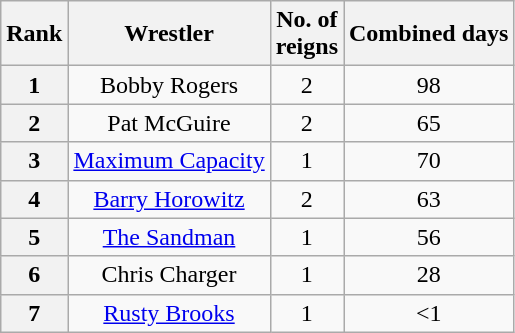<table class="wikitable sortable" style="text-align: center">
<tr>
<th>Rank</th>
<th>Wrestler</th>
<th>No. of<br>reigns</th>
<th>Combined days</th>
</tr>
<tr>
<th>1</th>
<td>Bobby Rogers</td>
<td>2</td>
<td>98</td>
</tr>
<tr>
<th>2</th>
<td>Pat McGuire</td>
<td>2</td>
<td>65</td>
</tr>
<tr>
<th>3</th>
<td><a href='#'>Maximum Capacity</a></td>
<td>1</td>
<td>70</td>
</tr>
<tr>
<th>4</th>
<td><a href='#'>Barry Horowitz</a></td>
<td>2</td>
<td>63</td>
</tr>
<tr>
<th>5</th>
<td><a href='#'>The Sandman</a></td>
<td>1</td>
<td>56</td>
</tr>
<tr>
<th>6</th>
<td>Chris Charger</td>
<td>1</td>
<td>28</td>
</tr>
<tr>
<th>7</th>
<td><a href='#'>Rusty Brooks</a></td>
<td>1</td>
<td><1</td>
</tr>
</table>
